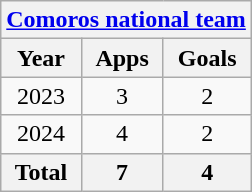<table class="wikitable" style="text-align:center">
<tr>
<th colspan=3><a href='#'>Comoros national team</a></th>
</tr>
<tr>
<th>Year</th>
<th>Apps</th>
<th>Goals</th>
</tr>
<tr>
<td>2023</td>
<td>3</td>
<td>2</td>
</tr>
<tr>
<td>2024</td>
<td>4</td>
<td>2</td>
</tr>
<tr>
<th>Total</th>
<th>7</th>
<th>4</th>
</tr>
</table>
